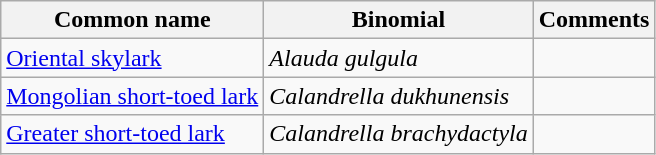<table class="wikitable">
<tr>
<th>Common name</th>
<th>Binomial</th>
<th>Comments</th>
</tr>
<tr>
<td><a href='#'>Oriental skylark</a></td>
<td><em>Alauda gulgula</em></td>
<td></td>
</tr>
<tr>
<td><a href='#'>Mongolian short-toed lark</a></td>
<td><em>Calandrella dukhunensis</em></td>
<td></td>
</tr>
<tr>
<td><a href='#'>Greater short-toed lark</a></td>
<td><em>Calandrella brachydactyla</em></td>
<td></td>
</tr>
</table>
